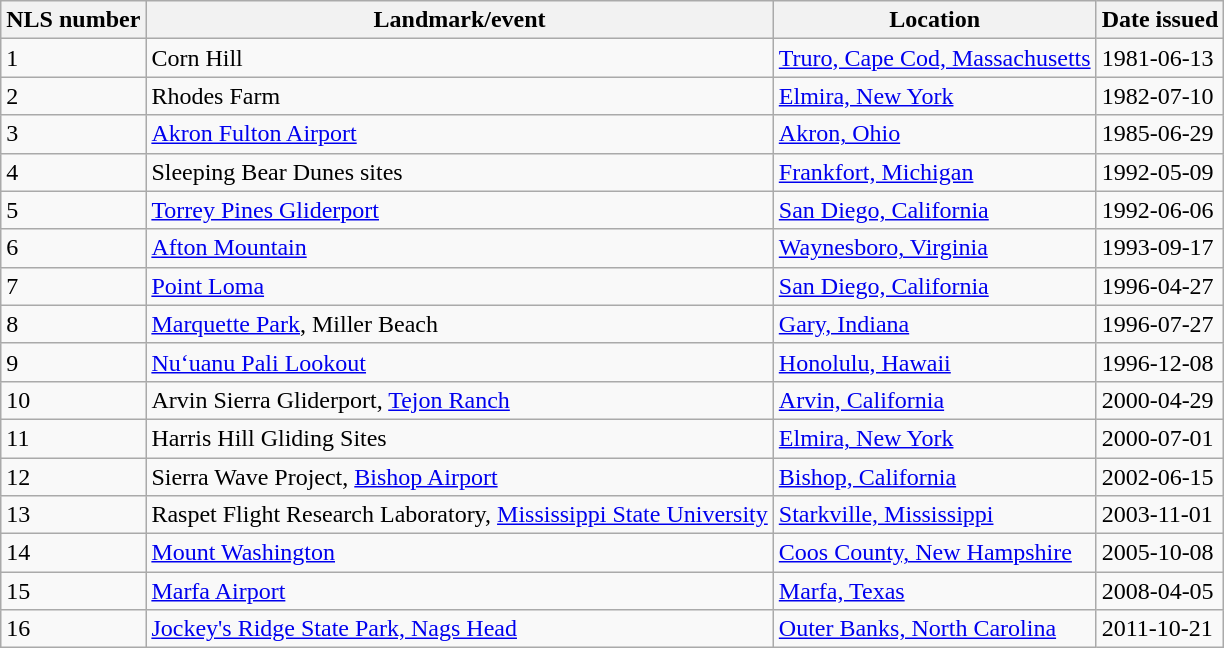<table class="wikitable" border="1">
<tr>
<th>NLS number</th>
<th>Landmark/event</th>
<th>Location</th>
<th>Date issued</th>
</tr>
<tr>
<td>1</td>
<td>Corn Hill</td>
<td><a href='#'>Truro, Cape Cod, Massachusetts</a></td>
<td>1981-06-13</td>
</tr>
<tr>
<td>2</td>
<td>Rhodes Farm</td>
<td><a href='#'>Elmira, New York</a></td>
<td>1982-07-10</td>
</tr>
<tr>
<td>3</td>
<td><a href='#'>Akron Fulton Airport</a></td>
<td><a href='#'>Akron, Ohio</a></td>
<td>1985-06-29</td>
</tr>
<tr>
<td>4</td>
<td>Sleeping Bear Dunes sites</td>
<td><a href='#'>Frankfort, Michigan</a></td>
<td>1992-05-09</td>
</tr>
<tr>
<td>5</td>
<td><a href='#'>Torrey Pines Gliderport</a></td>
<td><a href='#'>San Diego, California</a></td>
<td>1992-06-06</td>
</tr>
<tr>
<td>6</td>
<td><a href='#'>Afton Mountain</a></td>
<td><a href='#'>Waynesboro, Virginia</a></td>
<td>1993-09-17</td>
</tr>
<tr>
<td>7</td>
<td><a href='#'>Point Loma</a></td>
<td><a href='#'>San Diego, California</a></td>
<td>1996-04-27</td>
</tr>
<tr>
<td>8</td>
<td><a href='#'>Marquette Park</a>, Miller Beach</td>
<td><a href='#'>Gary, Indiana</a></td>
<td>1996-07-27</td>
</tr>
<tr>
<td>9</td>
<td><a href='#'>Nu‘uanu Pali Lookout</a></td>
<td><a href='#'>Honolulu, Hawaii</a></td>
<td>1996-12-08</td>
</tr>
<tr>
<td>10</td>
<td>Arvin Sierra Gliderport, <a href='#'>Tejon Ranch</a></td>
<td><a href='#'>Arvin, California</a></td>
<td>2000-04-29</td>
</tr>
<tr>
<td>11</td>
<td>Harris Hill Gliding Sites</td>
<td><a href='#'>Elmira, New York</a></td>
<td>2000-07-01</td>
</tr>
<tr>
<td>12</td>
<td>Sierra Wave Project, <a href='#'>Bishop Airport</a></td>
<td><a href='#'>Bishop, California</a></td>
<td>2002-06-15</td>
</tr>
<tr>
<td>13</td>
<td>Raspet Flight Research Laboratory, <a href='#'>Mississippi State University</a></td>
<td><a href='#'>Starkville, Mississippi</a></td>
<td>2003-11-01</td>
</tr>
<tr>
<td>14</td>
<td><a href='#'>Mount Washington</a></td>
<td><a href='#'>Coos County, New Hampshire</a></td>
<td>2005-10-08</td>
</tr>
<tr>
<td>15</td>
<td><a href='#'>Marfa Airport</a></td>
<td><a href='#'>Marfa, Texas</a></td>
<td>2008-04-05</td>
</tr>
<tr>
<td>16</td>
<td><a href='#'>Jockey's Ridge State Park, Nags Head</a></td>
<td><a href='#'>Outer Banks, North Carolina</a></td>
<td>2011-10-21</td>
</tr>
</table>
